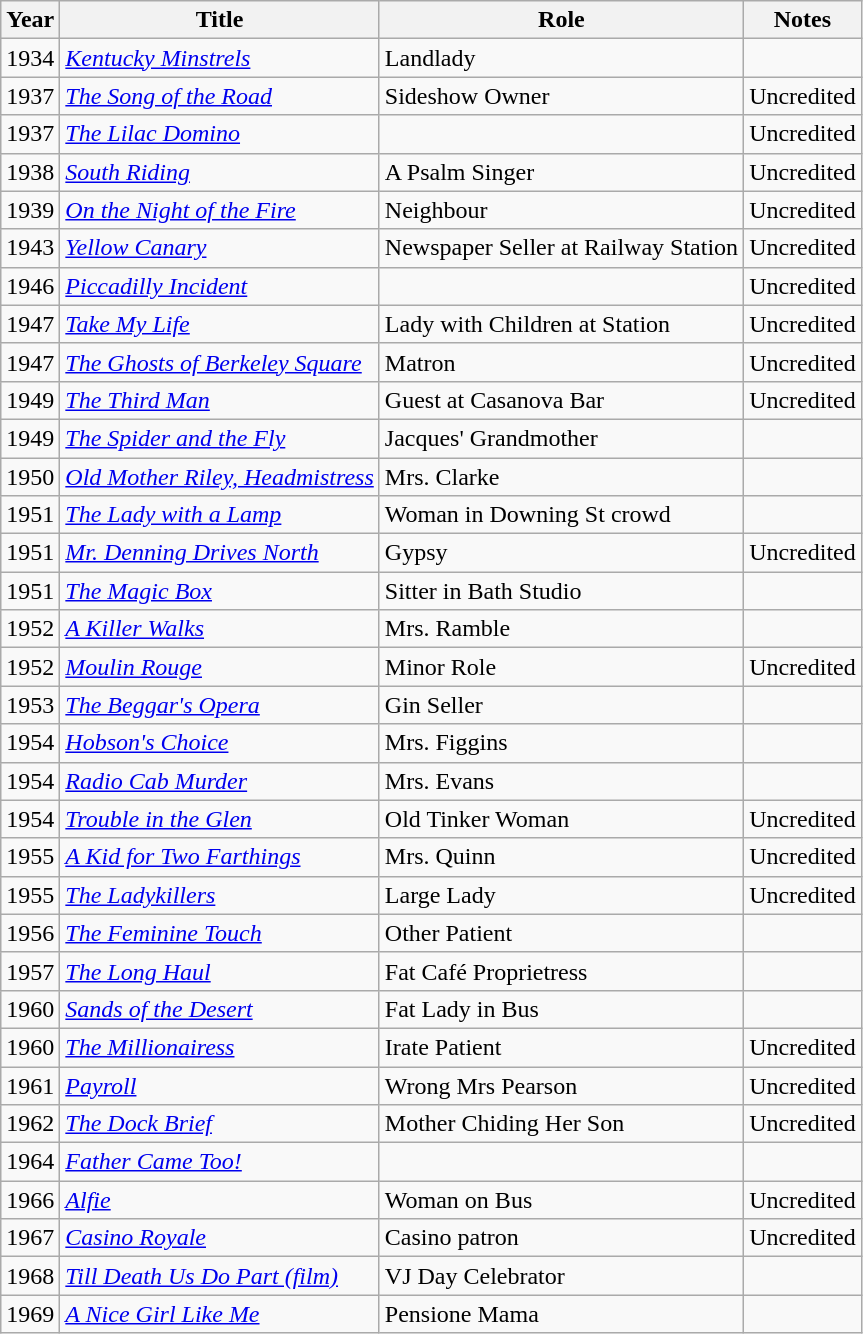<table class="wikitable">
<tr>
<th>Year</th>
<th>Title</th>
<th>Role</th>
<th>Notes</th>
</tr>
<tr>
<td>1934</td>
<td><em><a href='#'>Kentucky Minstrels</a></em></td>
<td>Landlady</td>
<td></td>
</tr>
<tr>
<td>1937</td>
<td><em><a href='#'>The Song of the Road</a></em></td>
<td>Sideshow Owner</td>
<td>Uncredited</td>
</tr>
<tr>
<td>1937</td>
<td><em><a href='#'>The Lilac Domino</a></em></td>
<td></td>
<td>Uncredited</td>
</tr>
<tr>
<td>1938</td>
<td><em><a href='#'>South Riding</a></em></td>
<td>A Psalm Singer</td>
<td>Uncredited</td>
</tr>
<tr>
<td>1939</td>
<td><em><a href='#'>On the Night of the Fire</a></em></td>
<td>Neighbour</td>
<td>Uncredited</td>
</tr>
<tr>
<td>1943</td>
<td><em><a href='#'>Yellow Canary</a></em></td>
<td>Newspaper Seller at Railway Station</td>
<td>Uncredited</td>
</tr>
<tr>
<td>1946</td>
<td><em><a href='#'>Piccadilly Incident</a></em></td>
<td></td>
<td>Uncredited</td>
</tr>
<tr>
<td>1947</td>
<td><em><a href='#'>Take My Life</a></em></td>
<td>Lady with Children at Station</td>
<td>Uncredited</td>
</tr>
<tr>
<td>1947</td>
<td><em><a href='#'>The Ghosts of Berkeley Square</a></em></td>
<td>Matron</td>
<td>Uncredited</td>
</tr>
<tr>
<td>1949</td>
<td><em><a href='#'>The Third Man</a></em></td>
<td>Guest at Casanova Bar</td>
<td>Uncredited</td>
</tr>
<tr>
<td>1949</td>
<td><em><a href='#'>The Spider and the Fly</a></em></td>
<td>Jacques' Grandmother</td>
<td></td>
</tr>
<tr>
<td>1950</td>
<td><em><a href='#'>Old Mother Riley, Headmistress</a></em></td>
<td>Mrs. Clarke</td>
<td></td>
</tr>
<tr>
<td>1951</td>
<td><em><a href='#'>The Lady with a Lamp</a></em></td>
<td>Woman in Downing St crowd</td>
<td></td>
</tr>
<tr>
<td>1951</td>
<td><em><a href='#'>Mr. Denning Drives North</a></em></td>
<td>Gypsy</td>
<td>Uncredited</td>
</tr>
<tr>
<td>1951</td>
<td><em><a href='#'>The Magic Box</a></em></td>
<td>Sitter in Bath Studio</td>
<td></td>
</tr>
<tr>
<td>1952</td>
<td><em><a href='#'>A Killer Walks</a></em></td>
<td>Mrs. Ramble</td>
<td></td>
</tr>
<tr>
<td>1952</td>
<td><em><a href='#'>Moulin Rouge</a></em></td>
<td>Minor Role</td>
<td>Uncredited</td>
</tr>
<tr>
<td>1953</td>
<td><em><a href='#'>The Beggar's Opera</a></em></td>
<td>Gin Seller</td>
<td></td>
</tr>
<tr>
<td>1954</td>
<td><em><a href='#'>Hobson's Choice</a></em></td>
<td>Mrs. Figgins</td>
<td></td>
</tr>
<tr>
<td>1954</td>
<td><em><a href='#'>Radio Cab Murder</a></em></td>
<td>Mrs. Evans</td>
<td></td>
</tr>
<tr>
<td>1954</td>
<td><em><a href='#'>Trouble in the Glen</a></em></td>
<td>Old Tinker Woman</td>
<td>Uncredited</td>
</tr>
<tr>
<td>1955</td>
<td><em><a href='#'>A Kid for Two Farthings</a></em></td>
<td>Mrs. Quinn</td>
<td>Uncredited</td>
</tr>
<tr>
<td>1955</td>
<td><em><a href='#'>The Ladykillers</a></em></td>
<td>Large Lady</td>
<td>Uncredited</td>
</tr>
<tr>
<td>1956</td>
<td><em><a href='#'>The Feminine Touch</a></em></td>
<td>Other Patient</td>
<td></td>
</tr>
<tr>
<td>1957</td>
<td><em><a href='#'>The Long Haul</a></em></td>
<td>Fat Café Proprietress</td>
<td></td>
</tr>
<tr>
<td>1960</td>
<td><em><a href='#'>Sands of the Desert</a></em></td>
<td>Fat Lady in Bus</td>
<td></td>
</tr>
<tr>
<td>1960</td>
<td><em><a href='#'>The Millionairess</a></em></td>
<td>Irate Patient</td>
<td>Uncredited</td>
</tr>
<tr>
<td>1961</td>
<td><em><a href='#'>Payroll</a></em></td>
<td>Wrong Mrs Pearson</td>
<td>Uncredited</td>
</tr>
<tr>
<td>1962</td>
<td><em><a href='#'>The Dock Brief</a></em></td>
<td>Mother Chiding Her Son</td>
<td>Uncredited</td>
</tr>
<tr>
<td>1964</td>
<td><em><a href='#'>Father Came Too!</a></em></td>
<td></td>
<td></td>
</tr>
<tr>
<td>1966</td>
<td><em><a href='#'>Alfie</a></em></td>
<td>Woman on Bus</td>
<td>Uncredited</td>
</tr>
<tr>
<td>1967</td>
<td><em><a href='#'>Casino Royale</a></em></td>
<td>Casino patron</td>
<td>Uncredited</td>
</tr>
<tr>
<td>1968</td>
<td><em><a href='#'>Till Death Us Do Part (film)</a></em></td>
<td>VJ Day Celebrator</td>
<td></td>
</tr>
<tr>
<td>1969</td>
<td><em><a href='#'>A Nice Girl Like Me</a></em></td>
<td>Pensione Mama</td>
<td></td>
</tr>
</table>
